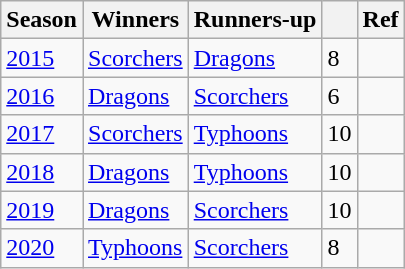<table class="wikitable">
<tr>
<th>Season</th>
<th>Winners</th>
<th>Runners-up</th>
<th></th>
<th>Ref</th>
</tr>
<tr>
<td><a href='#'>2015</a></td>
<td><a href='#'>Scorchers</a></td>
<td><a href='#'>Dragons</a></td>
<td>8</td>
<td></td>
</tr>
<tr>
<td><a href='#'>2016</a></td>
<td><a href='#'>Dragons</a></td>
<td><a href='#'>Scorchers</a></td>
<td>6</td>
<td></td>
</tr>
<tr>
<td><a href='#'>2017</a></td>
<td><a href='#'>Scorchers</a></td>
<td><a href='#'>Typhoons</a></td>
<td>10</td>
<td></td>
</tr>
<tr>
<td><a href='#'>2018</a></td>
<td><a href='#'>Dragons</a></td>
<td><a href='#'>Typhoons</a></td>
<td>10</td>
<td></td>
</tr>
<tr>
<td><a href='#'>2019</a></td>
<td><a href='#'>Dragons</a></td>
<td><a href='#'>Scorchers</a></td>
<td>10</td>
<td></td>
</tr>
<tr>
<td><a href='#'>2020</a></td>
<td><a href='#'>Typhoons</a></td>
<td><a href='#'>Scorchers</a></td>
<td>8</td>
<td></td>
</tr>
</table>
